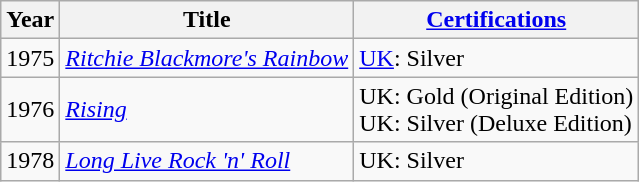<table class="wikitable">
<tr>
<th>Year</th>
<th>Title</th>
<th><a href='#'>Certifications</a></th>
</tr>
<tr>
<td>1975</td>
<td><em><a href='#'>Ritchie Blackmore's Rainbow</a></em></td>
<td><a href='#'>UK</a>: Silver</td>
</tr>
<tr>
<td>1976</td>
<td><em><a href='#'>Rising</a></em></td>
<td>UK: Gold (Original Edition)<br>UK: Silver (Deluxe Edition)</td>
</tr>
<tr>
<td>1978</td>
<td><em><a href='#'>Long Live Rock 'n' Roll</a></em></td>
<td>UK: Silver</td>
</tr>
</table>
